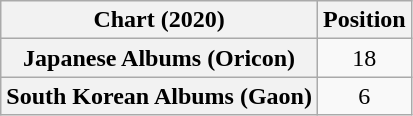<table class="wikitable plainrowheaders" style="text-align:center">
<tr>
<th scope="col">Chart (2020)</th>
<th scope="col">Position</th>
</tr>
<tr>
<th scope="row">Japanese Albums (Oricon)</th>
<td>18</td>
</tr>
<tr>
<th scope="row">South Korean Albums (Gaon)</th>
<td>6</td>
</tr>
</table>
